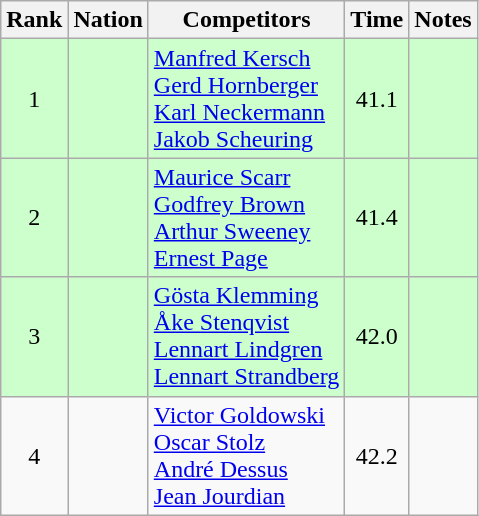<table class="wikitable sortable" style="text-align:center">
<tr>
<th>Rank</th>
<th>Nation</th>
<th>Competitors</th>
<th>Time</th>
<th>Notes</th>
</tr>
<tr bgcolor=ccffcc>
<td>1</td>
<td align=left></td>
<td align=left><a href='#'>Manfred Kersch</a><br><a href='#'>Gerd Hornberger</a><br><a href='#'>Karl Neckermann</a><br><a href='#'>Jakob Scheuring</a></td>
<td>41.1</td>
<td></td>
</tr>
<tr bgcolor=ccffcc>
<td>2</td>
<td align=left></td>
<td align=left><a href='#'>Maurice Scarr</a><br><a href='#'>Godfrey Brown</a><br><a href='#'>Arthur Sweeney</a><br><a href='#'>Ernest Page</a></td>
<td>41.4</td>
<td></td>
</tr>
<tr bgcolor=ccffcc>
<td>3</td>
<td align=left></td>
<td align=left><a href='#'>Gösta Klemming</a><br><a href='#'>Åke Stenqvist</a><br><a href='#'>Lennart Lindgren</a><br><a href='#'>Lennart Strandberg</a></td>
<td>42.0</td>
<td></td>
</tr>
<tr>
<td>4</td>
<td align=left></td>
<td align=left><a href='#'>Victor Goldowski</a><br><a href='#'>Oscar Stolz</a><br><a href='#'>André Dessus</a><br><a href='#'>Jean Jourdian</a></td>
<td>42.2</td>
<td></td>
</tr>
</table>
